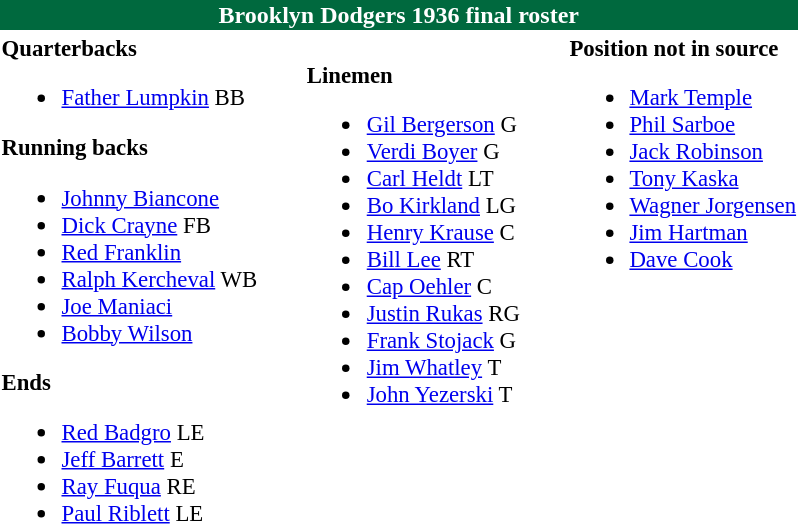<table class="toccolours" style="text-align: left;">
<tr>
<th colspan="9" style="background-color:#00693E; color: white; text-align: center;"><strong>Brooklyn Dodgers 1936 final roster</strong></th>
</tr>
<tr>
<td style="font-size: 95%;" valign="top"><strong>Quarterbacks</strong><br><ul><li><a href='#'>Father Lumpkin</a> BB</li></ul><strong>Running backs</strong><ul><li><a href='#'>Johnny Biancone</a></li><li><a href='#'>Dick Crayne</a> FB</li><li><a href='#'>Red Franklin</a></li><li><a href='#'>Ralph Kercheval</a> WB</li><li><a href='#'>Joe Maniaci</a></li><li><a href='#'>Bobby Wilson</a></li></ul><strong>Ends</strong><ul><li><a href='#'>Red Badgro</a> LE</li><li><a href='#'>Jeff Barrett</a> E</li><li><a href='#'>Ray Fuqua</a> RE</li><li><a href='#'>Paul Riblett</a> LE</li></ul></td>
<td style="width: 25px;"></td>
<td style="font-size: 95%;" valign="top"><br><strong>Linemen</strong><ul><li><a href='#'>Gil Bergerson</a> G</li><li><a href='#'>Verdi Boyer</a> G</li><li><a href='#'>Carl Heldt</a> LT</li><li><a href='#'>Bo Kirkland</a> LG</li><li><a href='#'>Henry Krause</a> C</li><li><a href='#'>Bill Lee</a> RT</li><li><a href='#'>Cap Oehler</a> C</li><li><a href='#'>Justin Rukas</a> RG</li><li><a href='#'>Frank Stojack</a> G</li><li><a href='#'>Jim Whatley</a> T</li><li><a href='#'>John Yezerski</a> T</li></ul></td>
<td style="width: 25px;"></td>
<td style="font-size: 95%;" valign="top"><strong>Position not in source</strong><br><ul><li><a href='#'>Mark Temple</a></li><li><a href='#'>Phil Sarboe</a></li><li><a href='#'>Jack Robinson</a></li><li><a href='#'>Tony Kaska</a></li><li><a href='#'>Wagner Jorgensen</a></li><li><a href='#'>Jim Hartman</a></li><li><a href='#'>Dave Cook</a></li></ul></td>
</tr>
<tr>
</tr>
</table>
